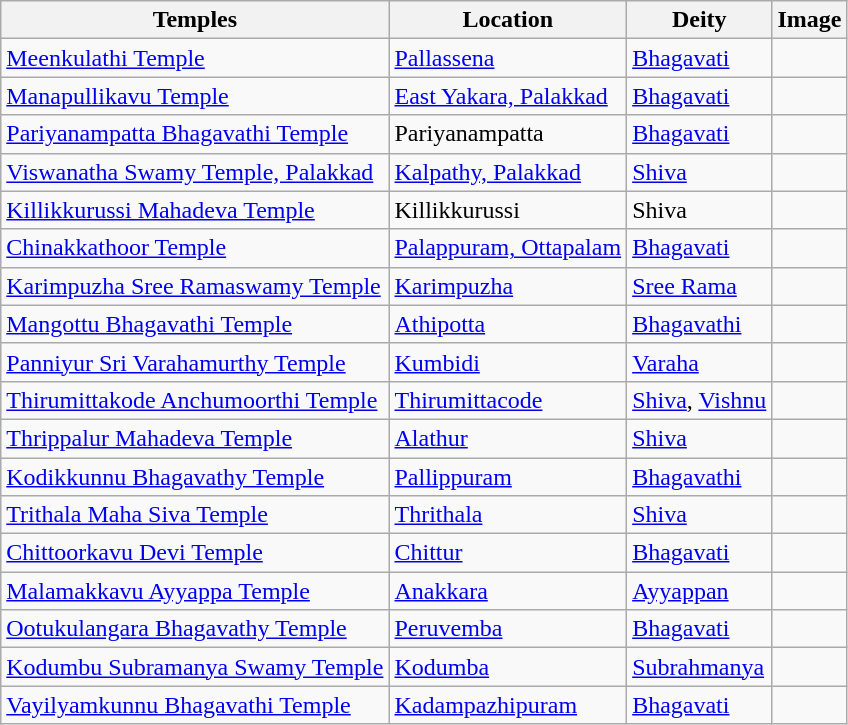<table class="wikitable sortable">
<tr>
<th>Temples</th>
<th>Location</th>
<th>Deity</th>
<th>Image</th>
</tr>
<tr>
<td><a href='#'>Meenkulathi Temple</a></td>
<td><a href='#'>Pallassena</a></td>
<td><a href='#'>Bhagavati</a></td>
<td></td>
</tr>
<tr>
<td><a href='#'>Manapullikavu Temple</a></td>
<td><a href='#'>East Yakara, Palakkad</a></td>
<td><a href='#'>Bhagavati</a></td>
<td><br></td>
</tr>
<tr>
<td><a href='#'>Pariyanampatta Bhagavathi Temple</a></td>
<td>Pariyanampatta</td>
<td><a href='#'>Bhagavati</a></td>
<td></td>
</tr>
<tr>
<td><a href='#'>Viswanatha Swamy Temple, Palakkad</a></td>
<td><a href='#'>Kalpathy, Palakkad</a></td>
<td><a href='#'>Shiva</a></td>
<td></td>
</tr>
<tr>
<td><a href='#'>Killikkurussi Mahadeva Temple</a></td>
<td>Killikkurussi</td>
<td>Shiva</td>
<td></td>
</tr>
<tr>
<td><a href='#'>Chinakkathoor Temple</a></td>
<td><a href='#'>Palappuram, Ottapalam</a></td>
<td><a href='#'>Bhagavati</a></td>
<td></td>
</tr>
<tr>
<td><a href='#'>Karimpuzha Sree Ramaswamy Temple</a></td>
<td><a href='#'>Karimpuzha</a></td>
<td><a href='#'>Sree Rama</a></td>
<td></td>
</tr>
<tr>
<td><a href='#'>Mangottu Bhagavathi Temple</a></td>
<td><a href='#'>Athipotta</a></td>
<td><a href='#'>Bhagavathi</a></td>
<td></td>
</tr>
<tr>
<td><a href='#'>Panniyur Sri Varahamurthy Temple</a></td>
<td><a href='#'>Kumbidi</a></td>
<td><a href='#'>Varaha</a></td>
<td></td>
</tr>
<tr>
<td><a href='#'>Thirumittakode Anchumoorthi Temple</a></td>
<td><a href='#'>Thirumittacode</a></td>
<td><a href='#'>Shiva</a>, <a href='#'>Vishnu</a></td>
<td></td>
</tr>
<tr>
<td><a href='#'>Thrippalur Mahadeva Temple</a></td>
<td><a href='#'>Alathur</a></td>
<td><a href='#'>Shiva</a></td>
<td></td>
</tr>
<tr>
<td><a href='#'>Kodikkunnu Bhagavathy Temple</a></td>
<td><a href='#'>Pallippuram</a></td>
<td><a href='#'>Bhagavathi</a></td>
<td></td>
</tr>
<tr>
<td><a href='#'>Trithala Maha Siva Temple</a></td>
<td><a href='#'>Thrithala</a></td>
<td><a href='#'>Shiva</a></td>
<td></td>
</tr>
<tr>
<td><a href='#'>Chittoorkavu Devi Temple</a></td>
<td><a href='#'>Chittur</a></td>
<td><a href='#'>Bhagavati</a></td>
<td></td>
</tr>
<tr>
<td><a href='#'>Malamakkavu Ayyappa Temple</a></td>
<td><a href='#'>Anakkara</a></td>
<td><a href='#'>Ayyappan</a></td>
<td></td>
</tr>
<tr>
<td><a href='#'>Ootukulangara Bhagavathy Temple</a></td>
<td><a href='#'>Peruvemba</a></td>
<td><a href='#'>Bhagavati</a></td>
<td></td>
</tr>
<tr>
<td><a href='#'>Kodumbu Subramanya Swamy Temple</a></td>
<td><a href='#'>Kodumba</a></td>
<td><a href='#'>Subrahmanya</a></td>
<td></td>
</tr>
<tr>
<td><a href='#'>Vayilyamkunnu Bhagavathi Temple</a></td>
<td><a href='#'>Kadampazhipuram</a></td>
<td><a href='#'>Bhagavati</a></td>
<td></td>
</tr>
</table>
